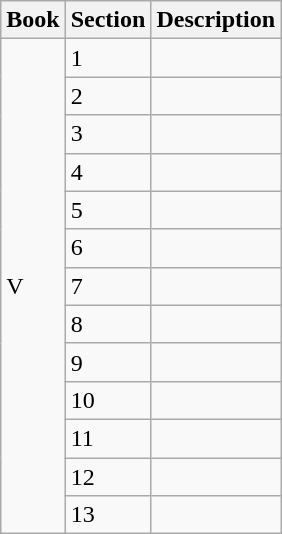<table class="wikitable" style="max-width:45em;">
<tr>
<th>Book</th>
<th>Section</th>
<th>Description</th>
</tr>
<tr>
<td rowspan="15">V</td>
<td>1</td>
<td></td>
</tr>
<tr>
<td>2</td>
<td></td>
</tr>
<tr>
<td>3</td>
<td></td>
</tr>
<tr>
<td>4</td>
<td></td>
</tr>
<tr>
<td>5</td>
<td></td>
</tr>
<tr>
<td>6</td>
<td></td>
</tr>
<tr>
<td>7</td>
<td></td>
</tr>
<tr>
<td>8</td>
<td></td>
</tr>
<tr>
<td>9</td>
<td></td>
</tr>
<tr>
<td>10</td>
<td></td>
</tr>
<tr>
<td>11</td>
<td></td>
</tr>
<tr>
<td>12</td>
<td></td>
</tr>
<tr>
<td>13</td>
<td></td>
</tr>
</table>
